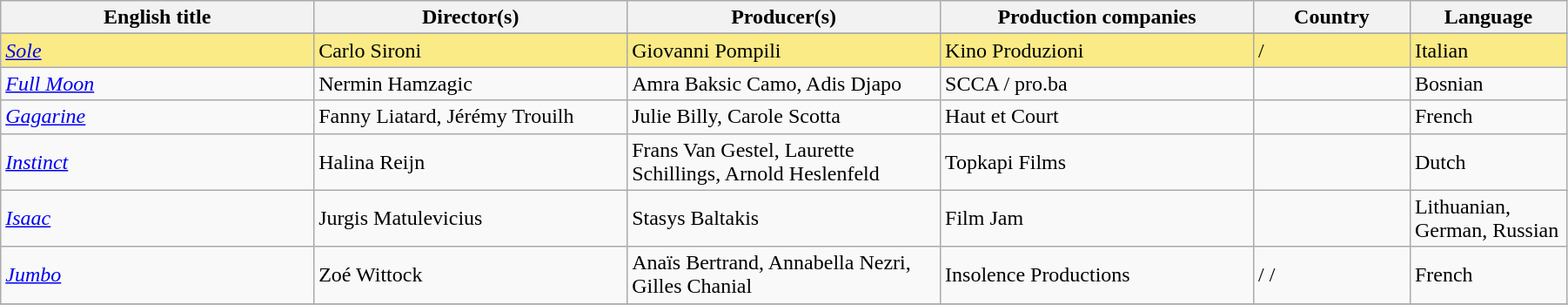<table class="sortable wikitable" width="95%" cellpadding="5">
<tr>
<th width="20%">English title</th>
<th width="20%">Director(s)</th>
<th width="20%">Producer(s)</th>
<th width="20%">Production companies</th>
<th width="10%">Country</th>
<th width="10%">Language</th>
</tr>
<tr>
</tr>
<tr style="background:#FAEB86">
<td><em><a href='#'>Sole</a></em></td>
<td>Carlo Sironi</td>
<td>Giovanni Pompili</td>
<td>Kino Produzioni</td>
<td> / </td>
<td>Italian</td>
</tr>
<tr>
<td><em><a href='#'>Full Moon</a></em></td>
<td>Nermin Hamzagic</td>
<td>Amra Baksic Camo, Adis Djapo</td>
<td>SCCA / pro.ba</td>
<td></td>
<td>Bosnian</td>
</tr>
<tr>
<td><em><a href='#'>Gagarine</a></em></td>
<td>Fanny Liatard, Jérémy Trouilh</td>
<td>Julie Billy, Carole Scotta</td>
<td>Haut et Court</td>
<td></td>
<td>French</td>
</tr>
<tr>
<td><em><a href='#'>Instinct</a></em></td>
<td>Halina Reijn</td>
<td>Frans Van Gestel, Laurette Schillings, Arnold Heslenfeld</td>
<td>Topkapi Films</td>
<td></td>
<td>Dutch</td>
</tr>
<tr>
<td><em><a href='#'>Isaac</a></em></td>
<td>Jurgis Matulevicius</td>
<td>Stasys Baltakis</td>
<td>Film Jam</td>
<td></td>
<td>Lithuanian, German, Russian</td>
</tr>
<tr>
<td><em><a href='#'>Jumbo</a></em></td>
<td>Zoé Wittock</td>
<td>Anaïs Bertrand, Annabella Nezri, Gilles Chanial</td>
<td>Insolence Productions</td>
<td> /  / </td>
<td>French</td>
</tr>
<tr>
</tr>
</table>
